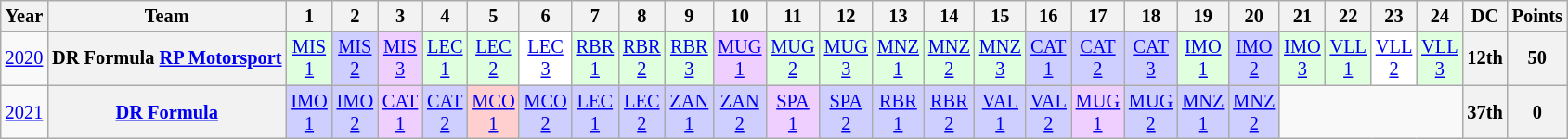<table class="wikitable" style="text-align:center; font-size:85%">
<tr>
<th>Year</th>
<th>Team</th>
<th>1</th>
<th>2</th>
<th>3</th>
<th>4</th>
<th>5</th>
<th>6</th>
<th>7</th>
<th>8</th>
<th>9</th>
<th>10</th>
<th>11</th>
<th>12</th>
<th>13</th>
<th>14</th>
<th>15</th>
<th>16</th>
<th>17</th>
<th>18</th>
<th>19</th>
<th>20</th>
<th>21</th>
<th>22</th>
<th>23</th>
<th>24</th>
<th>DC</th>
<th>Points</th>
</tr>
<tr>
<td><a href='#'>2020</a></td>
<th nowrap>DR Formula <a href='#'>RP Motorsport</a></th>
<td style="background:#DFFFDF"><a href='#'>MIS<br>1</a><br></td>
<td style="background:#CFCFFF"><a href='#'>MIS<br>2</a><br></td>
<td style="background:#EFCFFF"><a href='#'>MIS<br>3</a><br></td>
<td style="background:#DFFFDF"><a href='#'>LEC<br>1</a><br></td>
<td style="background:#DFFFDF"><a href='#'>LEC<br>2</a><br></td>
<td style="background:#FFFFFF"><a href='#'>LEC<br>3</a><br></td>
<td style="background:#DFFFDF"><a href='#'>RBR<br>1</a><br></td>
<td style="background:#DFFFDF"><a href='#'>RBR<br>2</a><br></td>
<td style="background:#DFFFDF"><a href='#'>RBR<br>3</a><br></td>
<td style="background:#EFCFFF"><a href='#'>MUG<br>1</a><br></td>
<td style="background:#DFFFDF"><a href='#'>MUG<br>2</a><br></td>
<td style="background:#DFFFDF"><a href='#'>MUG<br>3</a><br></td>
<td style="background:#DFFFDF"><a href='#'>MNZ<br>1</a><br></td>
<td style="background:#DFFFDF"><a href='#'>MNZ<br>2</a><br></td>
<td style="background:#DFFFDF"><a href='#'>MNZ<br>3</a><br></td>
<td style="background:#CFCFFF"><a href='#'>CAT<br>1</a><br></td>
<td style="background:#CFCFFF"><a href='#'>CAT<br>2</a><br></td>
<td style="background:#CFCFFF"><a href='#'>CAT<br>3</a><br></td>
<td style="background:#DFFFDF"><a href='#'>IMO<br>1</a><br></td>
<td style="background:#CFCFFF"><a href='#'>IMO<br>2</a><br></td>
<td style="background:#DFFFDF"><a href='#'>IMO<br>3</a><br></td>
<td style="background:#DFFFDF"><a href='#'>VLL<br>1</a><br></td>
<td style="background:#FFFFFF"><a href='#'>VLL<br>2</a><br></td>
<td style="background:#DFFFDF"><a href='#'>VLL<br>3</a><br></td>
<th>12th</th>
<th>50</th>
</tr>
<tr>
<td><a href='#'>2021</a></td>
<th nowrap><a href='#'>DR Formula</a></th>
<td style="background:#CFCFFF;"><a href='#'>IMO<br>1</a><br></td>
<td style="background:#CFCFFF;"><a href='#'>IMO<br>2</a><br></td>
<td style="background:#EFCFFF;"><a href='#'>CAT<br>1</a><br></td>
<td style="background:#CFCFFF;"><a href='#'>CAT<br>2</a><br></td>
<td style="background:#FFCFCF;"><a href='#'>MCO<br>1</a><br></td>
<td style="background:#CFCFFF;"><a href='#'>MCO<br>2</a><br></td>
<td style="background:#CFCFFF;"><a href='#'>LEC<br>1</a><br></td>
<td style="background:#CFCFFF;"><a href='#'>LEC<br>2</a><br></td>
<td style="background:#CFCFFF;"><a href='#'>ZAN<br>1</a><br></td>
<td style="background:#CFCFFF;"><a href='#'>ZAN<br>2</a><br></td>
<td style="background:#EFCFFF;"><a href='#'>SPA<br>1</a><br></td>
<td style="background:#CFCFFF;"><a href='#'>SPA<br>2</a><br></td>
<td style="background:#CFCFFF;"><a href='#'>RBR<br>1</a><br></td>
<td style="background:#CFCFFF;"><a href='#'>RBR<br>2</a><br></td>
<td style="background:#CFCFFF;"><a href='#'>VAL<br>1</a><br></td>
<td style="background:#CFCFFF;"><a href='#'>VAL<br>2</a><br></td>
<td style="background:#EFCFFF;"><a href='#'>MUG<br>1</a><br></td>
<td style="background:#CFCFFF;"><a href='#'>MUG<br>2</a><br></td>
<td style="background:#CFCFFF;"><a href='#'>MNZ<br>1</a><br></td>
<td style="background:#CFCFFF;"><a href='#'>MNZ<br>2</a><br></td>
<td colspan=4></td>
<th>37th</th>
<th>0</th>
</tr>
</table>
